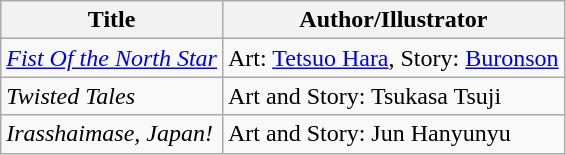<table class="wikitable sortable">
<tr>
<th>Title</th>
<th>Author/Illustrator</th>
</tr>
<tr>
<td><em><a href='#'>Fist Of the North Star</a></em></td>
<td>Art: <a href='#'>Tetsuo Hara</a>, Story: <a href='#'>Buronson</a></td>
</tr>
<tr>
<td><em>Twisted Tales</em></td>
<td>Art and Story: Tsukasa Tsuji</td>
</tr>
<tr>
<td><em>Irasshaimase, Japan!</em></td>
<td>Art and Story: Jun Hanyunyu</td>
</tr>
</table>
